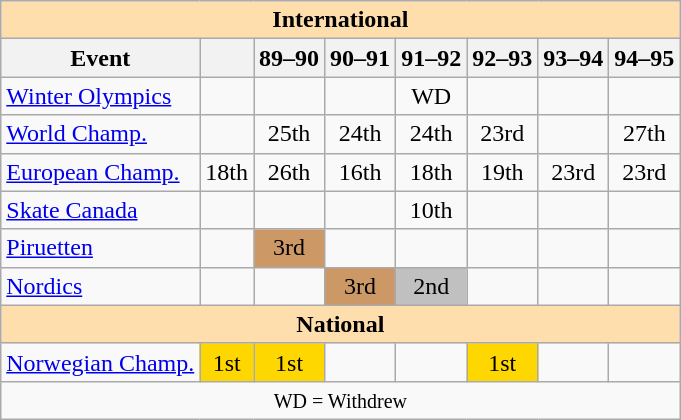<table class="wikitable" style="text-align:center">
<tr>
<th style="background-color: #ffdead; " colspan=8 align=center>International</th>
</tr>
<tr>
<th>Event</th>
<th></th>
<th>89–90</th>
<th>90–91</th>
<th>91–92</th>
<th>92–93</th>
<th>93–94</th>
<th>94–95</th>
</tr>
<tr>
<td align=left><a href='#'>Winter Olympics</a></td>
<td></td>
<td></td>
<td></td>
<td>WD</td>
<td></td>
<td></td>
<td></td>
</tr>
<tr>
<td align=left><a href='#'>World Champ.</a></td>
<td></td>
<td>25th</td>
<td>24th</td>
<td>24th</td>
<td>23rd</td>
<td></td>
<td>27th</td>
</tr>
<tr>
<td align=left><a href='#'>European Champ.</a></td>
<td>18th</td>
<td>26th</td>
<td>16th</td>
<td>18th</td>
<td>19th</td>
<td>23rd</td>
<td>23rd</td>
</tr>
<tr>
<td align=left><a href='#'>Skate Canada</a></td>
<td></td>
<td></td>
<td></td>
<td>10th</td>
<td></td>
<td></td>
<td></td>
</tr>
<tr>
<td align=left><a href='#'>Piruetten</a></td>
<td></td>
<td bgcolor=cc9966>3rd</td>
<td></td>
<td></td>
<td></td>
<td></td>
<td></td>
</tr>
<tr>
<td align=left><a href='#'>Nordics</a></td>
<td></td>
<td></td>
<td bgcolor=cc9966>3rd</td>
<td bgcolor=silver>2nd</td>
<td></td>
<td></td>
<td></td>
</tr>
<tr>
<th style="background-color: #ffdead; " colspan=8 align=center>National</th>
</tr>
<tr>
<td align=left><a href='#'>Norwegian Champ.</a></td>
<td bgcolor=gold>1st</td>
<td bgcolor=gold>1st</td>
<td></td>
<td></td>
<td bgcolor=gold>1st</td>
<td></td>
<td></td>
</tr>
<tr>
<td colspan=8 align=center><small> WD = Withdrew </small></td>
</tr>
</table>
